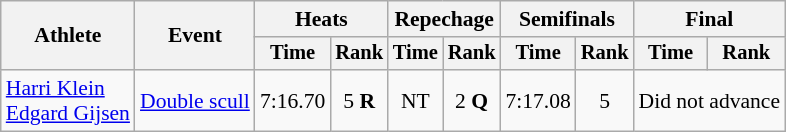<table class="wikitable" style="font-size:90%">
<tr>
<th rowspan="2">Athlete</th>
<th rowspan="2">Event</th>
<th colspan="2">Heats</th>
<th colspan="2">Repechage</th>
<th colspan="2">Semifinals</th>
<th colspan="2">Final</th>
</tr>
<tr style="font-size:95%">
<th>Time</th>
<th>Rank</th>
<th>Time</th>
<th>Rank</th>
<th>Time</th>
<th>Rank</th>
<th>Time</th>
<th>Rank</th>
</tr>
<tr align=center>
<td align=left><a href='#'>Harri Klein</a><br><a href='#'>Edgard Gijsen</a></td>
<td align=left><a href='#'>Double scull</a></td>
<td>7:16.70</td>
<td>5 <strong>R</strong></td>
<td>NT</td>
<td>2 <strong>Q</strong></td>
<td>7:17.08</td>
<td>5</td>
<td colspan="4" style="text-align:center;">Did not advance</td>
</tr>
</table>
